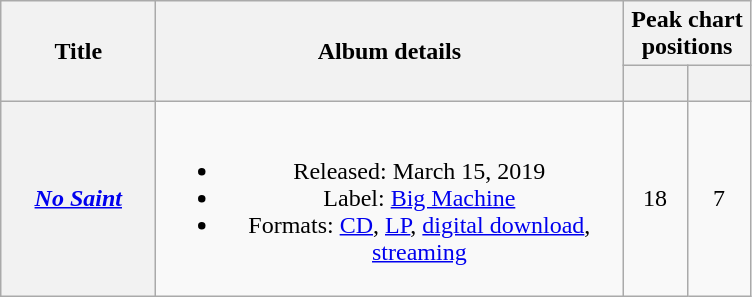<table class="wikitable plainrowheaders" style="text-align:center;">
<tr>
<th rowspan="2" style="width:6em;">Title</th>
<th rowspan="2" style="width:19em;">Album details</th>
<th colspan="2">Peak chart positions</th>
</tr>
<tr>
<th scope="col" style="width:2.5em;font-size:90%;"><br></th>
<th scope="col" style="width:2.5em;font-size:90%;"><br></th>
</tr>
<tr>
<th scope="row"><em><a href='#'>No Saint</a></em></th>
<td><br><ul><li>Released: March 15, 2019</li><li>Label: <a href='#'>Big Machine</a></li><li>Formats: <a href='#'>CD</a>, <a href='#'>LP</a>, <a href='#'>digital download</a>, <a href='#'>streaming</a></li></ul></td>
<td>18</td>
<td>7</td>
</tr>
</table>
